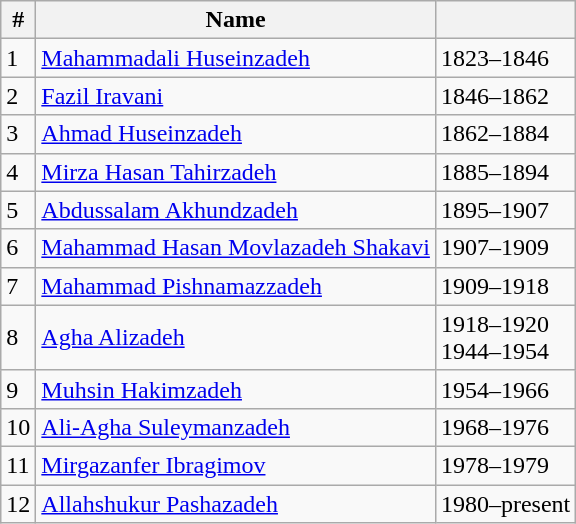<table class="wikitable">
<tr>
<th>#</th>
<th>Name</th>
<th></th>
</tr>
<tr>
<td>1</td>
<td><a href='#'>Mahammadali Huseinzadeh</a></td>
<td>1823–1846</td>
</tr>
<tr>
<td>2</td>
<td><a href='#'>Fazil Iravani</a></td>
<td>1846–1862</td>
</tr>
<tr>
<td>3</td>
<td><a href='#'>Ahmad Huseinzadeh</a></td>
<td>1862–1884</td>
</tr>
<tr>
<td>4</td>
<td><a href='#'>Mirza Hasan Tahirzadeh</a></td>
<td>1885–1894</td>
</tr>
<tr>
<td>5</td>
<td><a href='#'>Abdussalam Akhundzadeh</a></td>
<td>1895–1907</td>
</tr>
<tr>
<td>6</td>
<td><a href='#'>Mahammad Hasan Movlazadeh Shakavi</a></td>
<td>1907–1909</td>
</tr>
<tr>
<td>7</td>
<td><a href='#'>Mahammad Pishnamazzadeh</a></td>
<td>1909–1918</td>
</tr>
<tr>
<td>8</td>
<td><a href='#'>Agha Alizadeh</a></td>
<td>1918–1920<br>1944–1954</td>
</tr>
<tr>
<td>9</td>
<td><a href='#'>Muhsin Hakimzadeh</a></td>
<td>1954–1966</td>
</tr>
<tr>
<td>10</td>
<td><a href='#'>Ali-Agha Suleymanzadeh</a></td>
<td>1968–1976</td>
</tr>
<tr>
<td>11</td>
<td><a href='#'>Mirgazanfer Ibragimov</a></td>
<td>1978–1979</td>
</tr>
<tr>
<td>12</td>
<td><a href='#'>Allahshukur Pashazadeh</a></td>
<td>1980–present</td>
</tr>
</table>
